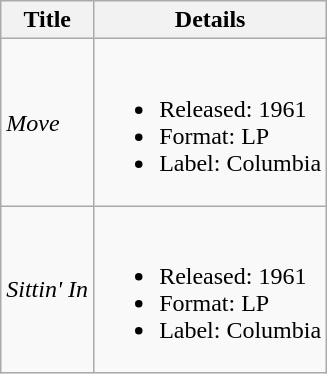<table class="wikitable">
<tr>
<th>Title</th>
<th>Details</th>
</tr>
<tr>
<td><em>Move</em></td>
<td><br><ul><li>Released: 1961</li><li>Format: LP</li><li>Label: Columbia</li></ul></td>
</tr>
<tr>
<td><em>Sittin' In</em></td>
<td><br><ul><li>Released: 1961</li><li>Format: LP</li><li>Label: Columbia</li></ul></td>
</tr>
</table>
